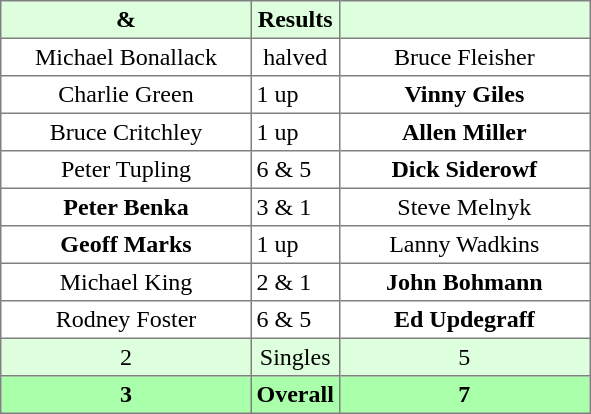<table border="1" cellpadding="3" style="border-collapse: collapse; text-align:center;">
<tr style="background:#ddffdd;">
<th width=160> & </th>
<th>Results</th>
<th width=160></th>
</tr>
<tr>
<td>Michael Bonallack</td>
<td>halved</td>
<td>Bruce Fleisher</td>
</tr>
<tr>
<td>Charlie Green</td>
<td align=left> 1 up</td>
<td><strong>Vinny Giles</strong></td>
</tr>
<tr>
<td>Bruce Critchley</td>
<td align=left> 1 up</td>
<td><strong>Allen Miller</strong></td>
</tr>
<tr>
<td>Peter Tupling</td>
<td align=left> 6 & 5</td>
<td><strong>Dick Siderowf</strong></td>
</tr>
<tr>
<td><strong>Peter Benka</strong></td>
<td align=left> 3 & 1</td>
<td>Steve Melnyk</td>
</tr>
<tr>
<td><strong>Geoff Marks</strong></td>
<td align=left> 1 up</td>
<td>Lanny Wadkins</td>
</tr>
<tr>
<td>Michael King</td>
<td align=left> 2 & 1</td>
<td><strong>John Bohmann</strong></td>
</tr>
<tr>
<td>Rodney Foster</td>
<td align=left> 6 & 5</td>
<td><strong>Ed Updegraff</strong></td>
</tr>
<tr style="background:#ddffdd;">
<td>2</td>
<td>Singles</td>
<td>5</td>
</tr>
<tr style="background:#aaffaa;">
<th>3</th>
<th>Overall</th>
<th>7</th>
</tr>
</table>
